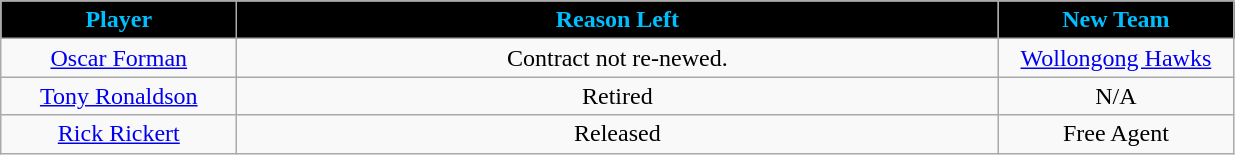<table class="wikitable sortable sortable">
<tr>
<th style="background:#000000; color:#00bfff" width=150>Player</th>
<th style="background:#000000; color:#00bfff" width=500>Reason Left</th>
<th style="background:#000000; color:#00bfff" width=150>New Team</th>
</tr>
<tr style="text-align: center">
<td><a href='#'>Oscar Forman</a></td>
<td>Contract not re-newed.</td>
<td><a href='#'>Wollongong Hawks</a></td>
</tr>
<tr style="text-align: center;">
<td><a href='#'>Tony Ronaldson</a></td>
<td>Retired</td>
<td>N/A</td>
</tr>
<tr style="text-align:center;">
<td><a href='#'>Rick Rickert</a></td>
<td>Released</td>
<td>Free Agent</td>
</tr>
</table>
